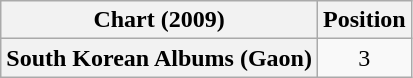<table class="wikitable plainrowheaders">
<tr>
<th>Chart (2009)</th>
<th>Position</th>
</tr>
<tr>
<th scope="row">South Korean Albums (Gaon)</th>
<td style="text-align:center;">3</td>
</tr>
</table>
